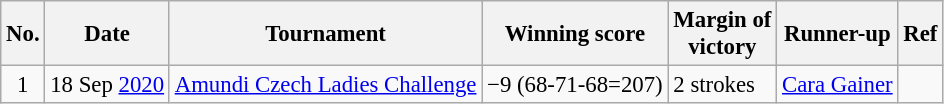<table class="wikitable" style="font-size:95%;">
<tr>
<th>No.</th>
<th>Date</th>
<th>Tournament</th>
<th>Winning score</th>
<th>Margin of<br>victory</th>
<th>Runner-up</th>
<th>Ref</th>
</tr>
<tr>
<td align=center>1</td>
<td align=right>18 Sep <a href='#'>2020</a></td>
<td><a href='#'>Amundi Czech Ladies Challenge</a></td>
<td>−9 (68-71-68=207)</td>
<td>2 strokes</td>
<td> <a href='#'>Cara Gainer</a></td>
<td></td>
</tr>
</table>
